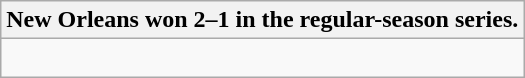<table class="wikitable collapsible collapsed">
<tr>
<th>New Orleans won 2–1 in the regular-season series.</th>
</tr>
<tr>
<td><br>

</td>
</tr>
</table>
